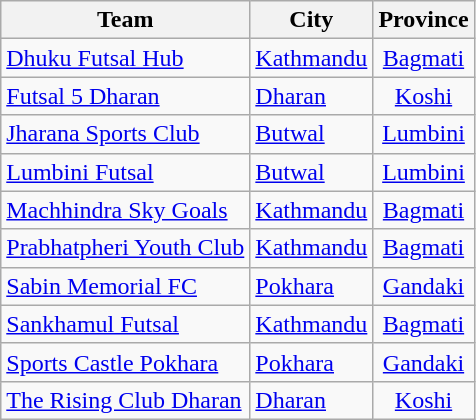<table class="wikitable" style="text-align:center;">
<tr>
<th>Team</th>
<th>City</th>
<th>Province</th>
</tr>
<tr>
<td style="text-align:left;"><a href='#'>Dhuku Futsal Hub</a></td>
<td style="text-align:left;"><a href='#'>Kathmandu</a></td>
<td><a href='#'>Bagmati</a></td>
</tr>
<tr>
<td style="text-align:left;"><a href='#'>Futsal 5 Dharan</a></td>
<td style="text-align:left;"><a href='#'>Dharan</a></td>
<td><a href='#'>Koshi</a></td>
</tr>
<tr>
<td style="text-align:left;"><a href='#'>Jharana Sports Club</a></td>
<td style="text-align:left;"><a href='#'>Butwal</a></td>
<td><a href='#'>Lumbini</a></td>
</tr>
<tr>
<td style="text-align:left;"><a href='#'>Lumbini Futsal</a></td>
<td style="text-align:left;"><a href='#'>Butwal</a></td>
<td><a href='#'>Lumbini</a></td>
</tr>
<tr>
<td style="text-align:left;"><a href='#'>Machhindra Sky Goals</a></td>
<td style="text-align:left;"><a href='#'>Kathmandu</a></td>
<td><a href='#'>Bagmati</a></td>
</tr>
<tr>
<td style="text-align:left;"><a href='#'>Prabhatpheri Youth Club</a></td>
<td style="text-align:left;"><a href='#'>Kathmandu</a></td>
<td><a href='#'>Bagmati</a></td>
</tr>
<tr>
<td style="text-align:left;"><a href='#'>Sabin Memorial FC</a></td>
<td style="text-align:left;"><a href='#'>Pokhara</a></td>
<td><a href='#'>Gandaki</a></td>
</tr>
<tr>
<td style="text-align:left;"><a href='#'>Sankhamul Futsal</a></td>
<td style="text-align:left;"><a href='#'>Kathmandu</a></td>
<td><a href='#'>Bagmati</a></td>
</tr>
<tr>
<td style="text-align:left;"><a href='#'>Sports Castle Pokhara</a></td>
<td style="text-align:left;"><a href='#'>Pokhara</a></td>
<td><a href='#'>Gandaki</a></td>
</tr>
<tr>
<td style="text-align:left;"><a href='#'>The Rising Club Dharan</a></td>
<td style="text-align:left;"><a href='#'>Dharan</a></td>
<td><a href='#'>Koshi</a></td>
</tr>
</table>
